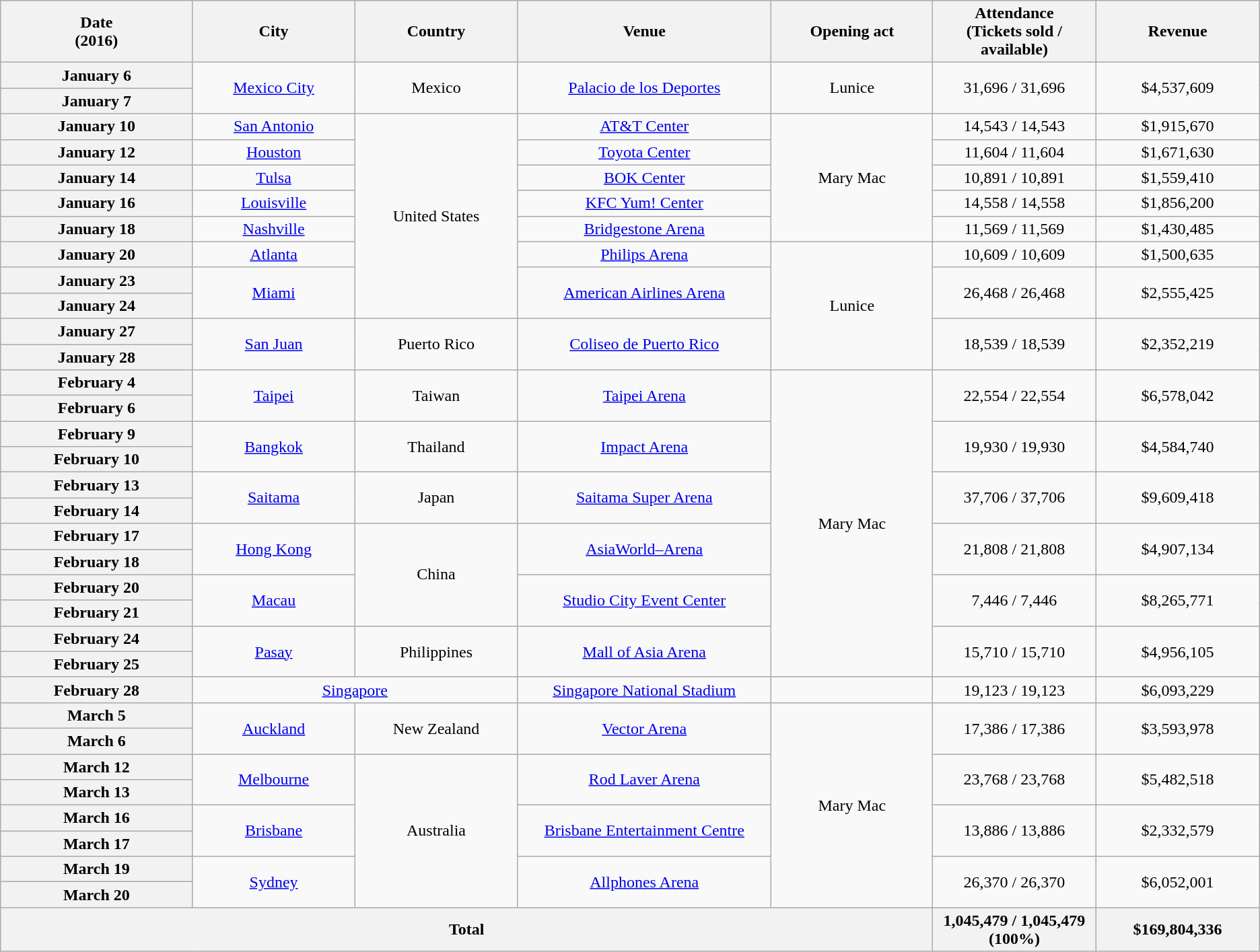<table class="wikitable plainrowheaders" style="text-align:center;">
<tr>
<th scope="col" style="width:12em;">Date<br>(2016)</th>
<th scope="col" style="width:10em;">City</th>
<th scope="col" style="width:10em;">Country</th>
<th scope="col" style="width:16em;">Venue</th>
<th scope="col" style="width:10em;">Opening act</th>
<th scope="col" style="width:10em;">Attendance<br>(Tickets sold / available)</th>
<th scope="col" style="width:10em;">Revenue</th>
</tr>
<tr>
<th scope="row" style="text-align:center;">January 6</th>
<td rowspan="2"><a href='#'>Mexico City</a></td>
<td rowspan="2">Mexico</td>
<td rowspan="2"><a href='#'>Palacio de los Deportes</a></td>
<td rowspan="2">Lunice</td>
<td rowspan="2">31,696 / 31,696</td>
<td rowspan="2">$4,537,609</td>
</tr>
<tr>
<th scope="row" style="text-align:center;">January 7</th>
</tr>
<tr>
<th scope="row" style="text-align:center;">January 10</th>
<td><a href='#'>San Antonio</a></td>
<td rowspan="8">United States</td>
<td><a href='#'>AT&T Center</a></td>
<td rowspan="5">Mary Mac</td>
<td>14,543 / 14,543</td>
<td>$1,915,670</td>
</tr>
<tr>
<th scope="row" style="text-align:center;">January 12</th>
<td><a href='#'>Houston</a></td>
<td><a href='#'>Toyota Center</a></td>
<td>11,604 / 11,604</td>
<td>$1,671,630</td>
</tr>
<tr>
<th scope="row" style="text-align:center;">January 14</th>
<td><a href='#'>Tulsa</a></td>
<td><a href='#'>BOK Center</a></td>
<td>10,891 / 10,891</td>
<td>$1,559,410</td>
</tr>
<tr>
<th scope="row" style="text-align:center;">January 16</th>
<td><a href='#'>Louisville</a></td>
<td><a href='#'>KFC Yum! Center</a></td>
<td>14,558 / 14,558</td>
<td>$1,856,200</td>
</tr>
<tr>
<th scope="row" style="text-align:center;">January 18</th>
<td><a href='#'>Nashville</a></td>
<td><a href='#'>Bridgestone Arena</a></td>
<td>11,569 / 11,569</td>
<td>$1,430,485</td>
</tr>
<tr>
<th scope="row" style="text-align:center;">January 20</th>
<td><a href='#'>Atlanta</a></td>
<td><a href='#'>Philips Arena</a></td>
<td rowspan="5">Lunice</td>
<td>10,609 / 10,609</td>
<td>$1,500,635</td>
</tr>
<tr>
<th scope="row" style="text-align:center;">January 23</th>
<td rowspan="2"><a href='#'>Miami</a></td>
<td rowspan="2"><a href='#'>American Airlines Arena</a></td>
<td rowspan="2">26,468 / 26,468</td>
<td rowspan="2">$2,555,425</td>
</tr>
<tr>
<th scope="row" style="text-align:center;">January 24</th>
</tr>
<tr>
<th scope="row" style="text-align:center;">January 27</th>
<td rowspan="2"><a href='#'>San Juan</a></td>
<td rowspan="2">Puerto Rico</td>
<td rowspan="2"><a href='#'>Coliseo de Puerto Rico</a></td>
<td rowspan="2">18,539 / 18,539</td>
<td rowspan="2">$2,352,219</td>
</tr>
<tr>
<th scope="row" style="text-align:center;">January 28</th>
</tr>
<tr>
<th scope="row" style="text-align:center;">February 4</th>
<td rowspan="2"><a href='#'>Taipei</a></td>
<td rowspan="2">Taiwan</td>
<td rowspan="2"><a href='#'>Taipei Arena</a></td>
<td rowspan="12">Mary Mac</td>
<td rowspan="2">22,554 / 22,554</td>
<td rowspan="2">$6,578,042</td>
</tr>
<tr>
<th scope="row" style="text-align:center;">February 6</th>
</tr>
<tr>
<th scope="row" style="text-align:center;">February 9</th>
<td rowspan="2"><a href='#'>Bangkok</a></td>
<td rowspan="2">Thailand</td>
<td rowspan="2"><a href='#'>Impact Arena</a></td>
<td rowspan="2">19,930 / 19,930</td>
<td rowspan="2">$4,584,740</td>
</tr>
<tr>
<th scope="row" style="text-align:center;">February 10</th>
</tr>
<tr>
<th scope="row" style="text-align:center;">February 13</th>
<td rowspan="2"><a href='#'>Saitama</a></td>
<td rowspan="2">Japan</td>
<td rowspan="2"><a href='#'>Saitama Super Arena</a></td>
<td rowspan="2">37,706 / 37,706</td>
<td rowspan="2">$9,609,418</td>
</tr>
<tr>
<th scope="row" style="text-align:center;">February 14</th>
</tr>
<tr>
<th scope="row" style="text-align:center;">February 17</th>
<td rowspan="2"><a href='#'>Hong Kong</a></td>
<td rowspan="4">China</td>
<td rowspan="2"><a href='#'>AsiaWorld–Arena</a></td>
<td rowspan="2">21,808 / 21,808</td>
<td rowspan="2">$4,907,134</td>
</tr>
<tr>
<th scope="row" style="text-align:center;">February 18</th>
</tr>
<tr>
<th scope="row" style="text-align:center;">February 20</th>
<td rowspan="2"><a href='#'>Macau</a></td>
<td rowspan="2"><a href='#'>Studio City Event Center</a></td>
<td rowspan="2">7,446 / 7,446</td>
<td rowspan="2">$8,265,771</td>
</tr>
<tr>
<th scope="row" style="text-align:center;">February 21</th>
</tr>
<tr>
<th scope="row" style="text-align:center;">February 24</th>
<td rowspan="2"><a href='#'>Pasay</a></td>
<td rowspan="2">Philippines</td>
<td rowspan="2"><a href='#'>Mall of Asia Arena</a></td>
<td rowspan="2">15,710 / 15,710</td>
<td rowspan="2">$4,956,105</td>
</tr>
<tr>
<th scope="row" style="text-align:center;">February 25</th>
</tr>
<tr>
<th scope="row" style="text-align:center;">February 28</th>
<td colspan="2"><a href='#'>Singapore</a></td>
<td><a href='#'>Singapore National Stadium</a></td>
<td></td>
<td>19,123 / 19,123</td>
<td>$6,093,229</td>
</tr>
<tr>
<th scope="row" style="text-align:center;">March 5</th>
<td rowspan="2"><a href='#'>Auckland</a></td>
<td rowspan="2">New Zealand</td>
<td rowspan="2"><a href='#'>Vector Arena</a></td>
<td rowspan="8">Mary Mac</td>
<td rowspan="2">17,386 / 17,386</td>
<td rowspan="2">$3,593,978</td>
</tr>
<tr>
<th scope="row" style="text-align:center;">March 6</th>
</tr>
<tr>
<th scope="row" style="text-align:center;">March 12</th>
<td rowspan="2"><a href='#'>Melbourne</a></td>
<td rowspan="6">Australia</td>
<td rowspan="2"><a href='#'>Rod Laver Arena</a></td>
<td rowspan="2">23,768 / 23,768</td>
<td rowspan="2">$5,482,518</td>
</tr>
<tr>
<th scope="row" style="text-align:center;">March 13</th>
</tr>
<tr>
<th scope="row" style="text-align:center;">March 16</th>
<td rowspan="2"><a href='#'>Brisbane</a></td>
<td rowspan="2"><a href='#'>Brisbane Entertainment Centre</a></td>
<td rowspan="2">13,886 / 13,886</td>
<td rowspan="2">$2,332,579</td>
</tr>
<tr>
<th scope="row" style="text-align:center;">March 17</th>
</tr>
<tr>
<th scope="row" style="text-align:center;">March 19</th>
<td rowspan="2"><a href='#'>Sydney</a></td>
<td rowspan="2"><a href='#'>Allphones Arena</a></td>
<td rowspan="2">26,370 / 26,370</td>
<td rowspan="2">$6,052,001</td>
</tr>
<tr>
<th scope="row" style="text-align:center;">March 20</th>
</tr>
<tr>
<th colspan="5">Total</th>
<th scope="row" style="text-align:center;"><strong>1,045,479 / 1,045,479<br>(100%)</strong></th>
<th scope="row" style="text-align:center;"><strong>$169,804,336</strong></th>
</tr>
</table>
